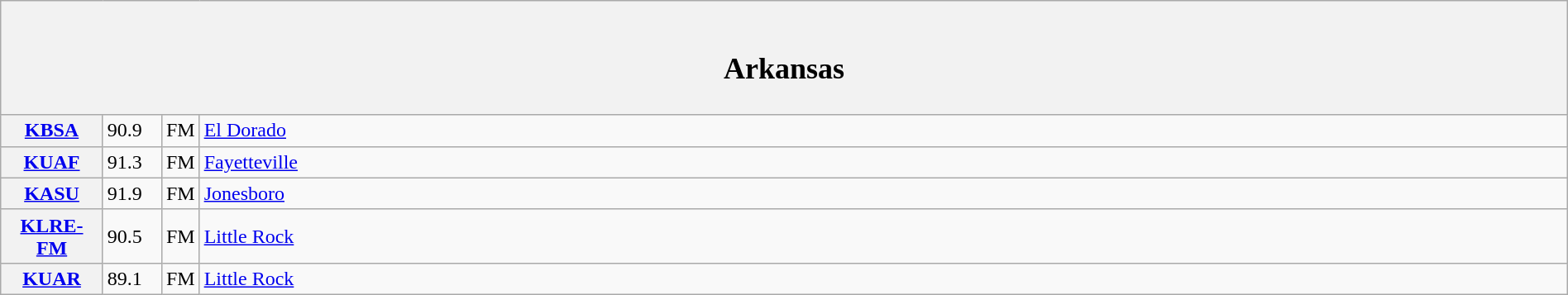<table class="wikitable mw-collapsible" style="width:100%">
<tr>
<th scope="col" colspan="4"><br><h2>Arkansas</h2></th>
</tr>
<tr>
<th scope="row" style="width: 75px;"><a href='#'>KBSA</a></th>
<td style="width: 40px;">90.9</td>
<td style="width: 21px;">FM</td>
<td><a href='#'>El Dorado</a></td>
</tr>
<tr>
<th scope="row"><a href='#'>KUAF</a></th>
<td>91.3</td>
<td>FM</td>
<td><a href='#'>Fayetteville</a></td>
</tr>
<tr>
<th scope="row"><a href='#'>KASU</a></th>
<td>91.9</td>
<td>FM</td>
<td><a href='#'>Jonesboro</a></td>
</tr>
<tr>
<th scope="row"><a href='#'>KLRE-FM</a></th>
<td>90.5</td>
<td>FM</td>
<td><a href='#'>Little Rock</a></td>
</tr>
<tr>
<th scope="row"><a href='#'>KUAR</a></th>
<td>89.1</td>
<td>FM</td>
<td><a href='#'>Little Rock</a></td>
</tr>
</table>
